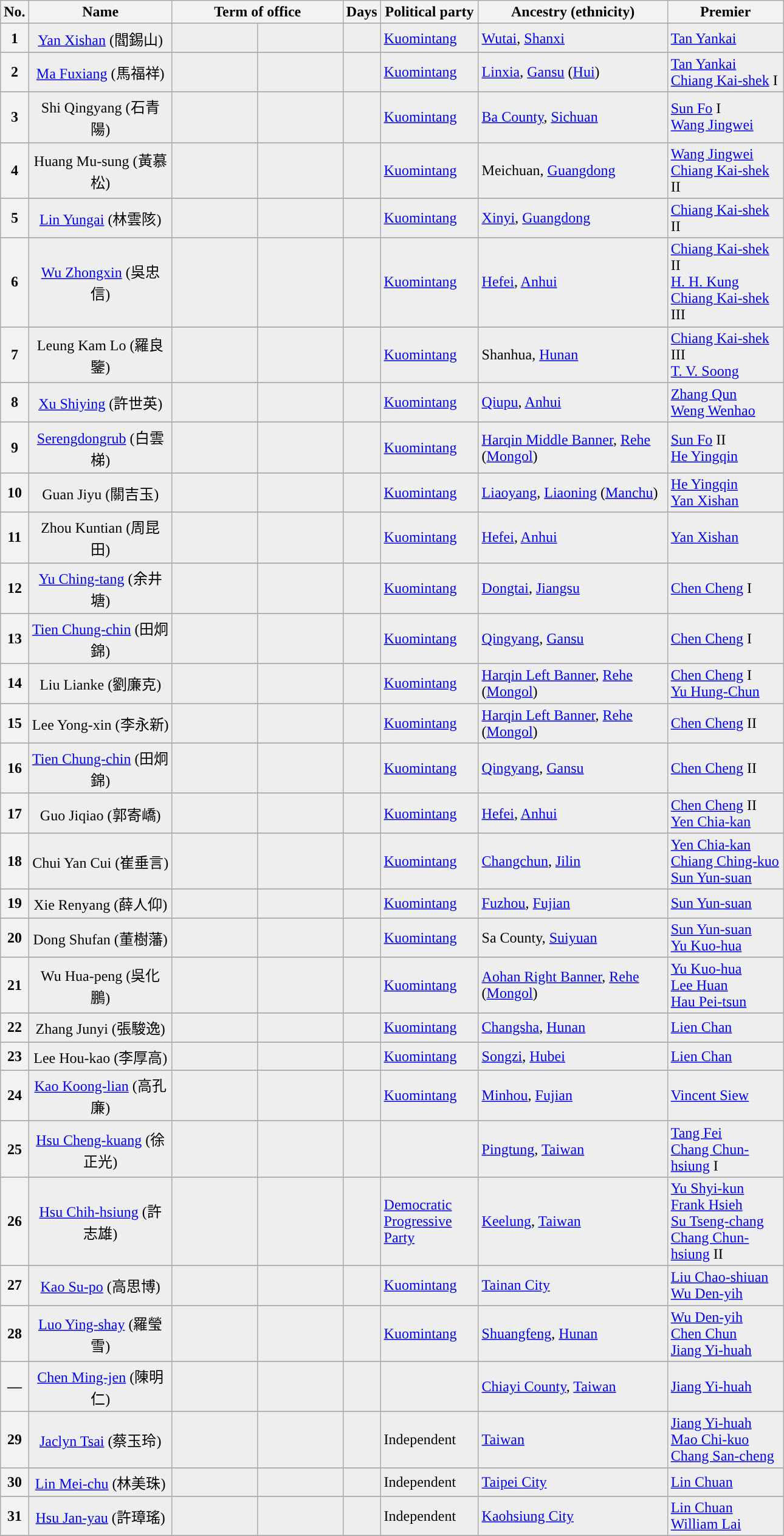<table class="wikitable">
<tr ->
<th>No.</th>
<th width="150">Name</th>
<th colspan=2 width="180">Term of office</th>
<th>Days</th>
<th width="100">Political party</th>
<th width="200">Ancestry (ethnicity)</th>
<th width="120">Premier</th>
</tr>
<tr ->
</tr>
<tr - bgcolor=#EEEEEE>
<th style="background:">1</th>
<td align=center><a href='#'>Yan Xishan</a> (閻錫山)</td>
<td></td>
<td></td>
<td></td>
<td><a href='#'>Kuomintang</a></td>
<td><a href='#'>Wutai</a>, <a href='#'>Shanxi</a></td>
<td><a href='#'>Tan Yankai</a></td>
</tr>
<tr ->
</tr>
<tr - bgcolor=#EEEEEE>
<th style="background:">2</th>
<td align=center><a href='#'>Ma Fuxiang</a> (馬福祥)</td>
<td></td>
<td></td>
<td></td>
<td><a href='#'>Kuomintang</a></td>
<td><a href='#'>Linxia</a>, <a href='#'>Gansu</a> (<a href='#'>Hui</a>)</td>
<td><a href='#'>Tan Yankai</a><br><a href='#'>Chiang Kai-shek</a> I</td>
</tr>
<tr ->
</tr>
<tr - bgcolor=#EEEEEE>
<th style="background:">3</th>
<td align=center>Shi Qingyang (石青陽)</td>
<td></td>
<td></td>
<td></td>
<td><a href='#'>Kuomintang</a></td>
<td><a href='#'>Ba County</a>, <a href='#'>Sichuan</a></td>
<td><a href='#'>Sun Fo</a> I<br><a href='#'>Wang Jingwei</a></td>
</tr>
<tr ->
</tr>
<tr - bgcolor=#EEEEEE>
<th style="background:">4</th>
<td align=center>Huang Mu-sung (黃慕松)</td>
<td></td>
<td></td>
<td></td>
<td><a href='#'>Kuomintang</a></td>
<td>Meichuan, <a href='#'>Guangdong</a></td>
<td><a href='#'>Wang Jingwei</a><br><a href='#'>Chiang Kai-shek</a> II</td>
</tr>
<tr ->
</tr>
<tr - bgcolor=#EEEEEE>
<th style="background:">5</th>
<td align=center><a href='#'>Lin Yungai</a> (林雲陔)</td>
<td></td>
<td></td>
<td></td>
<td><a href='#'>Kuomintang</a></td>
<td><a href='#'>Xinyi</a>, <a href='#'>Guangdong</a></td>
<td><a href='#'>Chiang Kai-shek</a> II</td>
</tr>
<tr ->
</tr>
<tr - bgcolor=#EEEEEE>
<th style="background:">6</th>
<td align=center><a href='#'>Wu Zhongxin</a> (吳忠信)</td>
<td></td>
<td></td>
<td></td>
<td><a href='#'>Kuomintang</a></td>
<td><a href='#'>Hefei</a>, <a href='#'>Anhui</a></td>
<td><a href='#'>Chiang Kai-shek</a> II<br><a href='#'>H. H. Kung</a><br><a href='#'>Chiang Kai-shek</a> III</td>
</tr>
<tr ->
</tr>
<tr - bgcolor=#EEEEEE>
<th style="background:">7</th>
<td align=center>Leung Kam Lo (羅良鑒)</td>
<td></td>
<td></td>
<td></td>
<td><a href='#'>Kuomintang</a></td>
<td>Shanhua, <a href='#'>Hunan</a></td>
<td><a href='#'>Chiang Kai-shek</a> III<br><a href='#'>T. V. Soong</a></td>
</tr>
<tr ->
</tr>
<tr - bgcolor=#EEEEEE>
<th style="background:">8</th>
<td align=center><a href='#'>Xu Shiying</a> (許世英)</td>
<td></td>
<td></td>
<td></td>
<td><a href='#'>Kuomintang</a></td>
<td><a href='#'>Qiupu</a>, <a href='#'>Anhui</a></td>
<td><a href='#'>Zhang Qun</a><br><a href='#'>Weng Wenhao</a></td>
</tr>
<tr ->
</tr>
<tr - bgcolor=#EEEEEE>
<th style="background:">9</th>
<td align=center><a href='#'>Serengdongrub</a> (白雲梯)</td>
<td></td>
<td></td>
<td></td>
<td><a href='#'>Kuomintang</a></td>
<td><a href='#'>Harqin Middle Banner</a>, <a href='#'>Rehe</a> (<a href='#'>Mongol</a>)</td>
<td><a href='#'>Sun Fo</a> II<br><a href='#'>He Yingqin</a></td>
</tr>
<tr ->
</tr>
<tr - bgcolor=#EEEEEE>
<th style="background:">10</th>
<td align=center>Guan Jiyu (關吉玉)</td>
<td></td>
<td></td>
<td></td>
<td><a href='#'>Kuomintang</a></td>
<td><a href='#'>Liaoyang</a>, <a href='#'>Liaoning</a> (<a href='#'>Manchu</a>)</td>
<td><a href='#'>He Yingqin</a><br><a href='#'>Yan Xishan</a></td>
</tr>
<tr ->
</tr>
<tr - bgcolor=#EEEEEE>
<th style="background:">11</th>
<td align=center>Zhou Kuntian (周昆田)</td>
<td></td>
<td></td>
<td></td>
<td><a href='#'>Kuomintang</a></td>
<td><a href='#'>Hefei</a>, <a href='#'>Anhui</a></td>
<td><a href='#'>Yan Xishan</a></td>
</tr>
<tr ->
</tr>
<tr - bgcolor=#EEEEEE>
<th style="background:">12</th>
<td align=center><a href='#'>Yu Ching-tang</a> (余井塘)</td>
<td></td>
<td></td>
<td></td>
<td><a href='#'>Kuomintang</a></td>
<td><a href='#'>Dongtai</a>, <a href='#'>Jiangsu</a></td>
<td><a href='#'>Chen Cheng</a> I</td>
</tr>
<tr ->
</tr>
<tr - bgcolor=#EEEEEE>
<th style="background:">13</th>
<td align=center><a href='#'>Tien Chung-chin</a> (田炯錦)</td>
<td></td>
<td></td>
<td></td>
<td><a href='#'>Kuomintang</a></td>
<td><a href='#'>Qingyang</a>, <a href='#'>Gansu</a></td>
<td><a href='#'>Chen Cheng</a> I</td>
</tr>
<tr ->
</tr>
<tr - bgcolor=#EEEEEE>
<th style="background:">14</th>
<td align=center>Liu Lianke (劉廉克)</td>
<td></td>
<td></td>
<td></td>
<td><a href='#'>Kuomintang</a></td>
<td><a href='#'>Harqin Left Banner</a>, <a href='#'>Rehe</a> (<a href='#'>Mongol</a>)</td>
<td><a href='#'>Chen Cheng</a> I<br><a href='#'>Yu Hung-Chun</a></td>
</tr>
<tr ->
</tr>
<tr - bgcolor=#EEEEEE>
<th style="background:">15</th>
<td align=center>Lee Yong-xin (李永新)</td>
<td></td>
<td></td>
<td></td>
<td><a href='#'>Kuomintang</a></td>
<td><a href='#'>Harqin Left Banner</a>, <a href='#'>Rehe</a> (<a href='#'>Mongol</a>)</td>
<td><a href='#'>Chen Cheng</a> II<br></td>
</tr>
<tr ->
</tr>
<tr - bgcolor=#EEEEEE>
<th style="background:">16</th>
<td align=center><a href='#'>Tien Chung-chin</a> (田炯錦)</td>
<td></td>
<td></td>
<td></td>
<td><a href='#'>Kuomintang</a></td>
<td><a href='#'>Qingyang</a>, <a href='#'>Gansu</a></td>
<td><a href='#'>Chen Cheng</a> II</td>
</tr>
<tr ->
</tr>
<tr - bgcolor=#EEEEEE>
<th style="background:">17</th>
<td align=center>Guo Jiqiao (郭寄嶠)</td>
<td></td>
<td></td>
<td></td>
<td><a href='#'>Kuomintang</a></td>
<td><a href='#'>Hefei</a>, <a href='#'>Anhui</a></td>
<td><a href='#'>Chen Cheng</a> II<br><a href='#'>Yen Chia-kan</a></td>
</tr>
<tr ->
</tr>
<tr - bgcolor=#EEEEEE>
<th style="background:">18</th>
<td align=center>Chui Yan Cui (崔垂言)</td>
<td></td>
<td></td>
<td></td>
<td><a href='#'>Kuomintang</a></td>
<td><a href='#'>Changchun</a>, <a href='#'>Jilin</a></td>
<td><a href='#'>Yen Chia-kan</a><br><a href='#'>Chiang Ching-kuo</a><br> <a href='#'>Sun Yun-suan</a></td>
</tr>
<tr ->
</tr>
<tr - bgcolor=#EEEEEE>
<th style="background:">19</th>
<td align=center>Xie Renyang (薛人仰)</td>
<td></td>
<td></td>
<td></td>
<td><a href='#'>Kuomintang</a></td>
<td><a href='#'>Fuzhou</a>, <a href='#'>Fujian</a></td>
<td><a href='#'>Sun Yun-suan</a></td>
</tr>
<tr ->
</tr>
<tr - bgcolor=#EEEEEE>
<th style="background:">20</th>
<td align=center>Dong Shufan (董樹藩)</td>
<td></td>
<td></td>
<td></td>
<td><a href='#'>Kuomintang</a></td>
<td>Sa County, <a href='#'>Suiyuan</a></td>
<td><a href='#'>Sun Yun-suan</a><br><a href='#'>Yu Kuo-hua</a></td>
</tr>
<tr ->
</tr>
<tr - bgcolor=#EEEEEE>
<th style="background:">21</th>
<td align=center>Wu Hua-peng (吳化鵬)</td>
<td></td>
<td></td>
<td></td>
<td><a href='#'>Kuomintang</a></td>
<td><a href='#'>Aohan Right Banner</a>, <a href='#'>Rehe</a> (<a href='#'>Mongol</a>)</td>
<td><a href='#'>Yu Kuo-hua</a><br><a href='#'>Lee Huan</a><br><a href='#'>Hau Pei-tsun</a></td>
</tr>
<tr ->
</tr>
<tr - bgcolor=#EEEEEE>
<th style="background:">22</th>
<td align=center>Zhang Junyi (張駿逸)</td>
<td></td>
<td></td>
<td></td>
<td><a href='#'>Kuomintang</a></td>
<td><a href='#'>Changsha</a>, <a href='#'>Hunan</a></td>
<td><a href='#'>Lien Chan</a></td>
</tr>
<tr ->
</tr>
<tr - bgcolor=#EEEEEE>
<th style="background:">23</th>
<td align=center>Lee Hou-kao (李厚高)</td>
<td></td>
<td></td>
<td></td>
<td><a href='#'>Kuomintang</a></td>
<td><a href='#'>Songzi</a>, <a href='#'>Hubei</a></td>
<td><a href='#'>Lien Chan</a></td>
</tr>
<tr ->
</tr>
<tr - bgcolor=#EEEEEE>
<th style="background:">24</th>
<td align=center><a href='#'>Kao Koong-lian</a> (高孔廉)</td>
<td></td>
<td></td>
<td></td>
<td><a href='#'>Kuomintang</a></td>
<td><a href='#'>Minhou</a>, <a href='#'>Fujian</a></td>
<td><a href='#'>Vincent Siew</a></td>
</tr>
<tr ->
</tr>
<tr - bgcolor=#EEEEEE>
<th style="background:">25</th>
<td align=center><a href='#'>Hsu Cheng-kuang</a> (徐正光)</td>
<td></td>
<td></td>
<td></td>
<td></td>
<td><a href='#'>Pingtung</a>, <a href='#'>Taiwan</a></td>
<td><a href='#'>Tang Fei</a><br><a href='#'>Chang Chun-hsiung</a> I</td>
</tr>
<tr ->
</tr>
<tr - bgcolor=#EEEEEE>
<th style="background:">26</th>
<td align=center><a href='#'>Hsu Chih-hsiung</a> (許志雄)</td>
<td></td>
<td></td>
<td></td>
<td><a href='#'>Democratic Progressive Party</a></td>
<td><a href='#'>Keelung</a>, <a href='#'>Taiwan</a></td>
<td><a href='#'>Yu Shyi-kun</a><br><a href='#'>Frank Hsieh</a><br><a href='#'>Su Tseng-chang</a><br><a href='#'>Chang Chun-hsiung</a> II</td>
</tr>
<tr ->
</tr>
<tr - bgcolor=#EEEEEE>
<th style="background:">27</th>
<td align=center><a href='#'>Kao Su-po</a> (高思博)</td>
<td></td>
<td></td>
<td></td>
<td><a href='#'>Kuomintang</a></td>
<td><a href='#'>Tainan City</a></td>
<td><a href='#'>Liu Chao-shiuan</a><br><a href='#'>Wu Den-yih</a></td>
</tr>
<tr ->
</tr>
<tr - bgcolor=#EEEEEE>
<th style="background:">28</th>
<td align=center><a href='#'>Luo Ying-shay</a> (羅瑩雪)</td>
<td></td>
<td></td>
<td></td>
<td><a href='#'>Kuomintang</a></td>
<td><a href='#'>Shuangfeng</a>, <a href='#'>Hunan</a></td>
<td><a href='#'>Wu Den-yih</a><br><a href='#'>Chen Chun</a><br><a href='#'>Jiang Yi-huah</a></td>
</tr>
<tr ->
</tr>
<tr - bgcolor=#EEEEEE>
<th style="background:">—</th>
<td align=center><a href='#'>Chen Ming-jen</a> (陳明仁)</td>
<td></td>
<td></td>
<td></td>
<td></td>
<td><a href='#'>Chiayi County</a>, <a href='#'>Taiwan</a></td>
<td><a href='#'>Jiang Yi-huah</a></td>
</tr>
<tr ->
</tr>
<tr - bgcolor=#EEEEEE>
<th style="background:">29</th>
<td align=center><a href='#'>Jaclyn Tsai</a> (蔡玉玲)</td>
<td></td>
<td></td>
<td></td>
<td>Independent</td>
<td><a href='#'>Taiwan</a></td>
<td><a href='#'>Jiang Yi-huah</a><br><a href='#'>Mao Chi-kuo</a><br><a href='#'>Chang San-cheng</a></td>
</tr>
<tr ->
</tr>
<tr - bgcolor=#EEEEEE>
<th style="background:">30</th>
<td align=center><a href='#'>Lin Mei-chu</a> (林美珠)</td>
<td></td>
<td></td>
<td></td>
<td>Independent</td>
<td><a href='#'>Taipei City</a></td>
<td><a href='#'>Lin Chuan</a></td>
</tr>
<tr ->
</tr>
<tr - bgcolor=#EEEEEE>
<th style="background:">31</th>
<td align=center><a href='#'>Hsu Jan-yau</a> (許璋瑤)</td>
<td></td>
<td></td>
<td></td>
<td>Independent</td>
<td><a href='#'>Kaohsiung City</a></td>
<td><a href='#'>Lin Chuan</a><br><a href='#'>William Lai</a></td>
</tr>
<tr ->
</tr>
</table>
